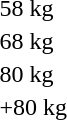<table>
<tr>
<td rowspan=2>58 kg</td>
<td rowspan=2></td>
<td rowspan=2></td>
<td></td>
</tr>
<tr>
<td></td>
</tr>
<tr>
<td rowspan=2>68 kg</td>
<td rowspan=2></td>
<td rowspan=2></td>
<td></td>
</tr>
<tr>
<td></td>
</tr>
<tr>
<td rowspan=2>80 kg</td>
<td rowspan=2></td>
<td rowspan=2></td>
<td></td>
</tr>
<tr>
<td></td>
</tr>
<tr>
<td rowspan=2>+80 kg</td>
<td rowspan=2></td>
<td rowspan=2></td>
<td></td>
</tr>
<tr>
<td></td>
</tr>
</table>
